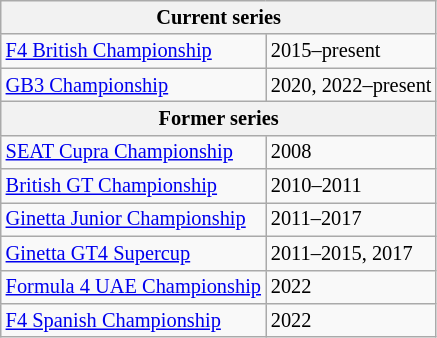<table class="wikitable" border="1" style="font-size:85%;">
<tr>
<th colspan=2>Current series</th>
</tr>
<tr>
<td><a href='#'>F4 British Championship</a></td>
<td>2015–present</td>
</tr>
<tr>
<td><a href='#'>GB3 Championship</a></td>
<td>2020, 2022–present</td>
</tr>
<tr>
<th colspan=2>Former series</th>
</tr>
<tr>
<td><a href='#'>SEAT Cupra Championship</a></td>
<td>2008</td>
</tr>
<tr>
<td><a href='#'>British GT Championship</a></td>
<td>2010–2011</td>
</tr>
<tr>
<td><a href='#'>Ginetta Junior Championship</a></td>
<td>2011–2017</td>
</tr>
<tr>
<td><a href='#'>Ginetta GT4 Supercup</a></td>
<td>2011–2015, 2017</td>
</tr>
<tr>
<td><a href='#'>Formula 4 UAE Championship</a></td>
<td>2022</td>
</tr>
<tr>
<td><a href='#'>F4 Spanish Championship</a></td>
<td>2022</td>
</tr>
</table>
